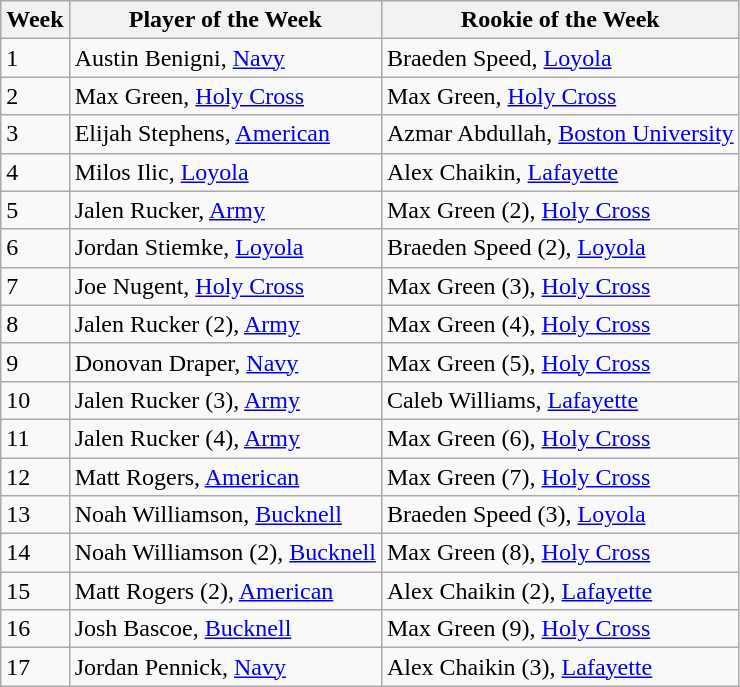<table class="wikitable" border="1">
<tr>
<th align="center">Week</th>
<th align="center">Player of the Week</th>
<th align="center">Rookie of the Week</th>
</tr>
<tr>
<td>1</td>
<td>Austin Benigni, <a href='#'>Navy</a></td>
<td>Braeden Speed, <a href='#'>Loyola</a></td>
</tr>
<tr>
<td>2</td>
<td>Max Green, <a href='#'>Holy Cross</a></td>
<td>Max Green, <a href='#'>Holy Cross</a></td>
</tr>
<tr>
<td>3</td>
<td>Elijah Stephens, <a href='#'>American</a></td>
<td>Azmar Abdullah, <a href='#'>Boston University</a></td>
</tr>
<tr>
<td>4</td>
<td>Milos Ilic, <a href='#'>Loyola</a></td>
<td>Alex Chaikin, <a href='#'>Lafayette</a></td>
</tr>
<tr>
<td>5</td>
<td>Jalen Rucker, <a href='#'>Army</a></td>
<td>Max Green (2), <a href='#'>Holy Cross</a></td>
</tr>
<tr>
<td>6</td>
<td>Jordan Stiemke, <a href='#'>Loyola</a></td>
<td>Braeden Speed (2), <a href='#'>Loyola</a></td>
</tr>
<tr>
<td>7</td>
<td>Joe Nugent, <a href='#'>Holy Cross</a></td>
<td>Max Green (3), <a href='#'>Holy Cross</a></td>
</tr>
<tr>
<td>8</td>
<td>Jalen Rucker (2), <a href='#'>Army</a></td>
<td>Max Green (4), <a href='#'>Holy Cross</a></td>
</tr>
<tr>
<td>9</td>
<td>Donovan Draper, <a href='#'>Navy</a></td>
<td>Max Green (5), <a href='#'>Holy Cross</a></td>
</tr>
<tr>
<td>10</td>
<td>Jalen Rucker (3), <a href='#'>Army</a></td>
<td>Caleb Williams, <a href='#'>Lafayette</a></td>
</tr>
<tr>
<td>11</td>
<td>Jalen Rucker (4), <a href='#'>Army</a></td>
<td>Max Green (6), <a href='#'>Holy Cross</a></td>
</tr>
<tr>
<td>12</td>
<td>Matt Rogers, <a href='#'>American</a></td>
<td>Max Green (7), <a href='#'>Holy Cross</a></td>
</tr>
<tr>
<td>13</td>
<td>Noah Williamson, <a href='#'>Bucknell</a></td>
<td>Braeden Speed (3), <a href='#'>Loyola</a></td>
</tr>
<tr>
<td>14</td>
<td>Noah Williamson (2), <a href='#'>Bucknell</a></td>
<td>Max Green (8), <a href='#'>Holy Cross</a></td>
</tr>
<tr>
<td>15</td>
<td>Matt Rogers (2), <a href='#'>American</a></td>
<td>Alex Chaikin (2), <a href='#'>Lafayette</a></td>
</tr>
<tr>
<td>16</td>
<td>Josh Bascoe, <a href='#'>Bucknell</a></td>
<td>Max Green (9), <a href='#'>Holy Cross</a></td>
</tr>
<tr>
<td>17</td>
<td>Jordan Pennick, <a href='#'>Navy</a></td>
<td>Alex Chaikin (3), <a href='#'>Lafayette</a></td>
</tr>
</table>
